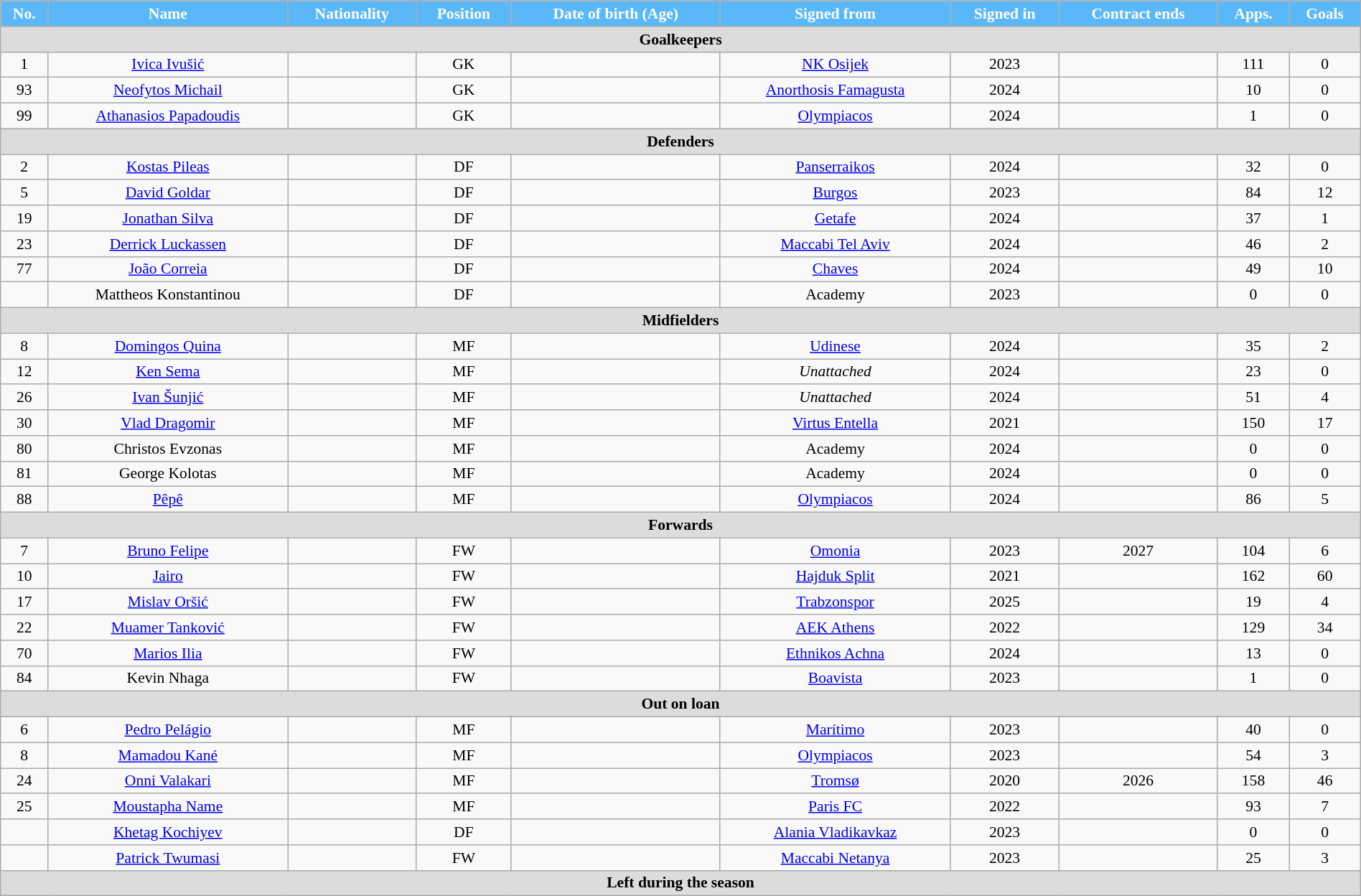<table class="wikitable"  style="text-align:center; font-size:90%; width:100%;">
<tr>
<th style="background:#5BB8F8; color:white; text-align:center;">No.</th>
<th style="background:#5BB8F8; color:white; text-align:center;">Name</th>
<th style="background:#5BB8F8; color:white; text-align:center;">Nationality</th>
<th style="background:#5BB8F8; color:white; text-align:center;">Position</th>
<th style="background:#5BB8F8; color:white; text-align:center;">Date of birth (Age)</th>
<th style="background:#5BB8F8; color:white; text-align:center;">Signed from</th>
<th style="background:#5BB8F8; color:white; text-align:center;">Signed in</th>
<th style="background:#5BB8F8; color:white; text-align:center;">Contract ends</th>
<th style="background:#5BB8F8; color:white; text-align:center;">Apps.</th>
<th style="background:#5BB8F8; color:white; text-align:center;">Goals</th>
</tr>
<tr>
<th colspan="11"  style="background:#dcdcdc; text-align:center;">Goalkeepers</th>
</tr>
<tr>
<td>1</td>
<td><a href='#'>Ivica Ivušić</a></td>
<td></td>
<td>GK</td>
<td></td>
<td><a href='#'>NK Osijek</a></td>
<td>2023</td>
<td></td>
<td>111</td>
<td>0</td>
</tr>
<tr>
<td>93</td>
<td><a href='#'>Neofytos Michail</a></td>
<td></td>
<td>GK</td>
<td></td>
<td><a href='#'>Anorthosis Famagusta</a></td>
<td>2024</td>
<td></td>
<td>10</td>
<td>0</td>
</tr>
<tr>
<td>99</td>
<td><a href='#'>Athanasios Papadoudis</a></td>
<td></td>
<td>GK</td>
<td></td>
<td><a href='#'>Olympiacos</a></td>
<td>2024</td>
<td></td>
<td>1</td>
<td>0</td>
</tr>
<tr>
<th colspan="11"  style="background:#dcdcdc; text-align:center;">Defenders</th>
</tr>
<tr>
<td>2</td>
<td><a href='#'>Kostas Pileas</a></td>
<td></td>
<td>DF</td>
<td></td>
<td><a href='#'>Panserraikos</a></td>
<td>2024</td>
<td></td>
<td>32</td>
<td>0</td>
</tr>
<tr>
<td>5</td>
<td><a href='#'>David Goldar</a></td>
<td></td>
<td>DF</td>
<td></td>
<td><a href='#'>Burgos</a></td>
<td>2023</td>
<td></td>
<td>84</td>
<td>12</td>
</tr>
<tr>
<td>19</td>
<td><a href='#'>Jonathan Silva</a></td>
<td></td>
<td>DF</td>
<td></td>
<td><a href='#'>Getafe</a></td>
<td>2024</td>
<td></td>
<td>37</td>
<td>1</td>
</tr>
<tr>
<td>23</td>
<td><a href='#'>Derrick Luckassen</a></td>
<td></td>
<td>DF</td>
<td></td>
<td><a href='#'>Maccabi Tel Aviv</a></td>
<td>2024</td>
<td></td>
<td>46</td>
<td>2</td>
</tr>
<tr>
<td>77</td>
<td><a href='#'>João Correia</a></td>
<td></td>
<td>DF</td>
<td></td>
<td><a href='#'>Chaves</a></td>
<td>2024</td>
<td></td>
<td>49</td>
<td>10</td>
</tr>
<tr>
<td></td>
<td>Mattheos Konstantinou</td>
<td></td>
<td>DF</td>
<td></td>
<td>Academy</td>
<td>2023</td>
<td></td>
<td>0</td>
<td>0</td>
</tr>
<tr>
<th colspan="11"  style="background:#dcdcdc; text-align:center;">Midfielders</th>
</tr>
<tr>
<td>8</td>
<td><a href='#'>Domingos Quina</a></td>
<td></td>
<td>MF</td>
<td></td>
<td><a href='#'>Udinese</a></td>
<td>2024</td>
<td></td>
<td>35</td>
<td>2</td>
</tr>
<tr>
<td>12</td>
<td><a href='#'>Ken Sema</a></td>
<td></td>
<td>MF</td>
<td></td>
<td><em>Unattached</em></td>
<td>2024</td>
<td></td>
<td>23</td>
<td>0</td>
</tr>
<tr>
<td>26</td>
<td><a href='#'>Ivan Šunjić</a></td>
<td></td>
<td>MF</td>
<td></td>
<td><em>Unattached</em></td>
<td>2024</td>
<td></td>
<td>51</td>
<td>4</td>
</tr>
<tr>
<td>30</td>
<td><a href='#'>Vlad Dragomir</a></td>
<td></td>
<td>MF</td>
<td></td>
<td><a href='#'>Virtus Entella</a></td>
<td>2021</td>
<td></td>
<td>150</td>
<td>17</td>
</tr>
<tr>
<td>80</td>
<td>Christos Evzonas</td>
<td></td>
<td>MF</td>
<td></td>
<td>Academy</td>
<td>2024</td>
<td></td>
<td>0</td>
<td>0</td>
</tr>
<tr>
<td>81</td>
<td>George Kolotas</td>
<td></td>
<td>MF</td>
<td></td>
<td>Academy</td>
<td>2024</td>
<td></td>
<td>0</td>
<td>0</td>
</tr>
<tr>
<td>88</td>
<td><a href='#'>Pêpê</a></td>
<td></td>
<td>MF</td>
<td></td>
<td><a href='#'>Olympiacos</a></td>
<td>2024</td>
<td></td>
<td>86</td>
<td>5</td>
</tr>
<tr>
<th colspan="11"  style="background:#dcdcdc; text-align:center;">Forwards</th>
</tr>
<tr>
<td>7</td>
<td><a href='#'>Bruno Felipe</a></td>
<td></td>
<td>FW</td>
<td></td>
<td><a href='#'>Omonia</a></td>
<td>2023</td>
<td>2027</td>
<td>104</td>
<td>6</td>
</tr>
<tr>
<td>10</td>
<td><a href='#'>Jairo</a></td>
<td></td>
<td>FW</td>
<td></td>
<td><a href='#'>Hajduk Split</a></td>
<td>2021</td>
<td></td>
<td>162</td>
<td>60</td>
</tr>
<tr>
<td>17</td>
<td><a href='#'>Mislav Oršić</a></td>
<td></td>
<td>FW</td>
<td></td>
<td><a href='#'>Trabzonspor</a></td>
<td>2025</td>
<td></td>
<td>19</td>
<td>4</td>
</tr>
<tr>
<td>22</td>
<td><a href='#'>Muamer Tanković</a></td>
<td></td>
<td>FW</td>
<td></td>
<td><a href='#'>AEK Athens</a></td>
<td>2022</td>
<td></td>
<td>129</td>
<td>34</td>
</tr>
<tr>
<td>70</td>
<td><a href='#'>Marios Ilia</a></td>
<td></td>
<td>FW</td>
<td></td>
<td><a href='#'>Ethnikos Achna</a></td>
<td>2024</td>
<td></td>
<td>13</td>
<td>0</td>
</tr>
<tr>
<td>84</td>
<td>Kevin Nhaga</td>
<td></td>
<td>FW</td>
<td></td>
<td><a href='#'>Boavista</a></td>
<td>2023</td>
<td></td>
<td>1</td>
<td>0</td>
</tr>
<tr>
<th colspan="11"  style="background:#dcdcdc; text-align:center;">Out on loan</th>
</tr>
<tr>
<td>6</td>
<td><a href='#'>Pedro Pelágio</a></td>
<td></td>
<td>MF</td>
<td></td>
<td><a href='#'>Marítimo</a></td>
<td>2023</td>
<td></td>
<td>40</td>
<td>0</td>
</tr>
<tr>
<td>8</td>
<td><a href='#'>Mamadou Kané</a></td>
<td></td>
<td>MF</td>
<td></td>
<td><a href='#'>Olympiacos</a></td>
<td>2023</td>
<td></td>
<td>54</td>
<td>3</td>
</tr>
<tr>
<td>24</td>
<td><a href='#'>Onni Valakari</a></td>
<td></td>
<td>MF</td>
<td></td>
<td><a href='#'>Tromsø</a></td>
<td>2020</td>
<td>2026</td>
<td>158</td>
<td>46</td>
</tr>
<tr>
<td>25</td>
<td><a href='#'>Moustapha Name</a></td>
<td></td>
<td>MF</td>
<td></td>
<td><a href='#'>Paris FC</a></td>
<td>2022</td>
<td></td>
<td>93</td>
<td>7</td>
</tr>
<tr>
<td></td>
<td><a href='#'>Khetag Kochiyev</a></td>
<td></td>
<td>DF</td>
<td></td>
<td><a href='#'>Alania Vladikavkaz</a></td>
<td>2023</td>
<td></td>
<td>0</td>
<td>0</td>
</tr>
<tr>
<td></td>
<td><a href='#'>Patrick Twumasi</a></td>
<td></td>
<td>FW</td>
<td></td>
<td><a href='#'>Maccabi Netanya</a></td>
<td>2023</td>
<td></td>
<td>25</td>
<td>3</td>
</tr>
<tr>
<th colspan="11"  style="background:#dcdcdc; text-align:center;">Left during the season</th>
</tr>
</table>
